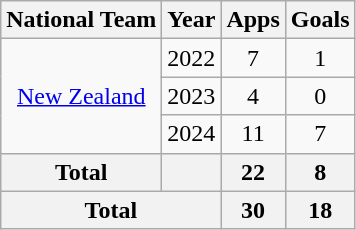<table class="wikitable" style="text-align: center;">
<tr>
<th>National Team</th>
<th>Year</th>
<th>Apps</th>
<th>Goals</th>
</tr>
<tr>
<td rowspan=3><a href='#'>New Zealand</a></td>
<td>2022</td>
<td>7</td>
<td>1</td>
</tr>
<tr>
<td>2023</td>
<td>4</td>
<td>0</td>
</tr>
<tr>
<td>2024</td>
<td>11</td>
<td>7</td>
</tr>
<tr>
<th>Total</th>
<th></th>
<th>22</th>
<th>8</th>
</tr>
<tr>
<th colspan="2">Total</th>
<th>30</th>
<th>18</th>
</tr>
</table>
